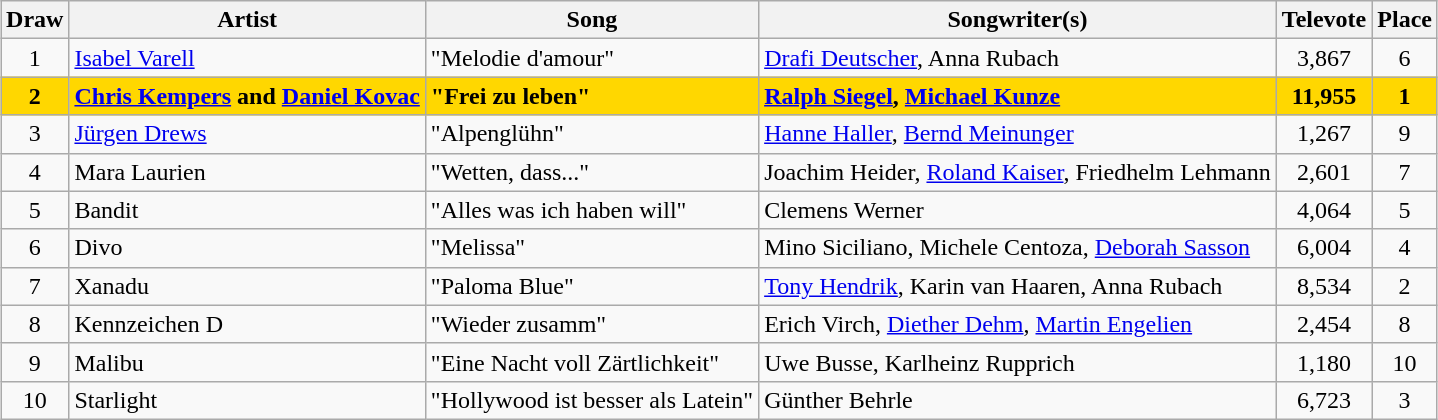<table class="sortable wikitable" style="margin: 1em auto 1em auto; text-align:center">
<tr>
<th>Draw</th>
<th>Artist</th>
<th>Song</th>
<th>Songwriter(s)</th>
<th>Televote</th>
<th>Place</th>
</tr>
<tr>
<td>1</td>
<td align="left"><a href='#'>Isabel Varell</a></td>
<td align="left">"Melodie d'amour"</td>
<td align="left"><a href='#'>Drafi Deutscher</a>, Anna Rubach</td>
<td>3,867</td>
<td>6</td>
</tr>
<tr style="font-weight:bold; background:gold;">
<td>2</td>
<td align="left"><a href='#'>Chris Kempers</a> and <a href='#'>Daniel Kovac</a></td>
<td align="left">"Frei zu leben"</td>
<td align="left"><a href='#'>Ralph Siegel</a>, <a href='#'>Michael Kunze</a></td>
<td><strong>11,955</strong></td>
<td><strong>1</strong></td>
</tr>
<tr>
<td>3</td>
<td align="left"><a href='#'>Jürgen Drews</a></td>
<td align="left">"Alpenglühn"</td>
<td align="left"><a href='#'>Hanne Haller</a>, <a href='#'>Bernd Meinunger</a></td>
<td>1,267</td>
<td>9</td>
</tr>
<tr>
<td>4</td>
<td align="left">Mara Laurien</td>
<td align="left">"Wetten, dass..."</td>
<td align="left">Joachim Heider, <a href='#'>Roland Kaiser</a>, Friedhelm Lehmann</td>
<td>2,601</td>
<td>7</td>
</tr>
<tr>
<td>5</td>
<td align="left">Bandit</td>
<td align="left">"Alles was ich haben will"</td>
<td align="left">Clemens Werner</td>
<td>4,064</td>
<td>5</td>
</tr>
<tr>
<td>6</td>
<td align="left">Divo</td>
<td align="left">"Melissa"</td>
<td align="left">Mino Siciliano, Michele Centoza, <a href='#'>Deborah Sasson</a></td>
<td>6,004</td>
<td>4</td>
</tr>
<tr>
<td>7</td>
<td align="left">Xanadu</td>
<td align="left">"Paloma Blue"</td>
<td align="left"><a href='#'>Tony Hendrik</a>, Karin van Haaren, Anna Rubach</td>
<td>8,534</td>
<td>2</td>
</tr>
<tr>
<td>8</td>
<td align="left">Kennzeichen D</td>
<td align="left">"Wieder zusamm"</td>
<td align="left">Erich Virch, <a href='#'>Diether Dehm</a>, <a href='#'>Martin Engelien</a></td>
<td>2,454</td>
<td>8</td>
</tr>
<tr>
<td>9</td>
<td align="left">Malibu</td>
<td align="left">"Eine Nacht voll Zärtlichkeit"</td>
<td align="left">Uwe Busse, Karlheinz Rupprich</td>
<td>1,180</td>
<td>10</td>
</tr>
<tr>
<td>10</td>
<td align="left">Starlight</td>
<td align="left">"Hollywood ist besser als Latein"</td>
<td align="left">Günther Behrle</td>
<td>6,723</td>
<td>3</td>
</tr>
</table>
